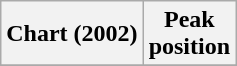<table class="wikitable plainrowheaders">
<tr>
<th scope="col">Chart (2002)</th>
<th scope="col">Peak<br>position</th>
</tr>
<tr>
</tr>
</table>
